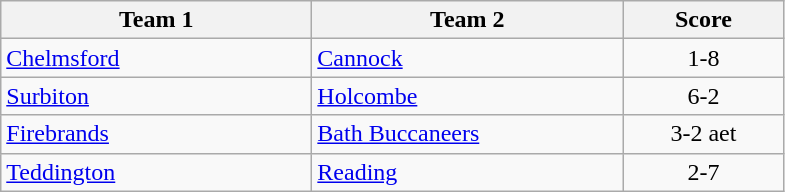<table class="wikitable" style="font-size: 100%">
<tr>
<th width=200>Team 1</th>
<th width=200>Team 2</th>
<th width=100>Score</th>
</tr>
<tr>
<td><a href='#'>Chelmsford</a></td>
<td><a href='#'>Cannock</a></td>
<td align=center>1-8</td>
</tr>
<tr>
<td><a href='#'>Surbiton</a></td>
<td><a href='#'>Holcombe</a></td>
<td align=center>6-2</td>
</tr>
<tr>
<td><a href='#'>Firebrands</a></td>
<td><a href='#'>Bath Buccaneers</a></td>
<td align=center>3-2 aet</td>
</tr>
<tr>
<td><a href='#'>Teddington</a></td>
<td><a href='#'>Reading</a></td>
<td align=center>2-7</td>
</tr>
</table>
